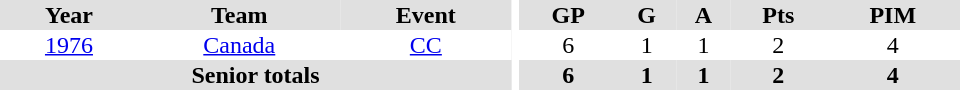<table border="0" cellpadding="1" cellspacing="0" ID="Table3" style="text-align:center; width:40em">
<tr bgcolor="#e0e0e0">
<th>Year</th>
<th>Team</th>
<th>Event</th>
<th rowspan="102" bgcolor="#ffffff"></th>
<th>GP</th>
<th>G</th>
<th>A</th>
<th>Pts</th>
<th>PIM</th>
</tr>
<tr>
<td><a href='#'>1976</a></td>
<td><a href='#'>Canada</a></td>
<td><a href='#'>CC</a></td>
<td>6</td>
<td>1</td>
<td>1</td>
<td>2</td>
<td>4</td>
</tr>
<tr bgcolor="#e0e0e0">
<th colspan=3>Senior totals</th>
<th>6</th>
<th>1</th>
<th>1</th>
<th>2</th>
<th>4</th>
</tr>
</table>
